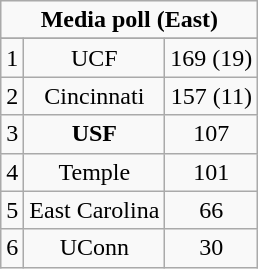<table class="wikitable">
<tr align="center">
<td align="center" Colspan="3"><strong>Media poll (East)</strong></td>
</tr>
<tr align="center">
</tr>
<tr align="center">
<td>1</td>
<td>UCF</td>
<td>169 (19)</td>
</tr>
<tr align="center">
<td>2</td>
<td>Cincinnati</td>
<td>157 (11)</td>
</tr>
<tr align="center">
<td>3</td>
<td><strong>USF</strong></td>
<td>107</td>
</tr>
<tr align="center">
<td>4</td>
<td>Temple</td>
<td>101</td>
</tr>
<tr align="center">
<td>5</td>
<td>East Carolina</td>
<td>66</td>
</tr>
<tr align="center">
<td>6</td>
<td>UConn</td>
<td>30</td>
</tr>
</table>
